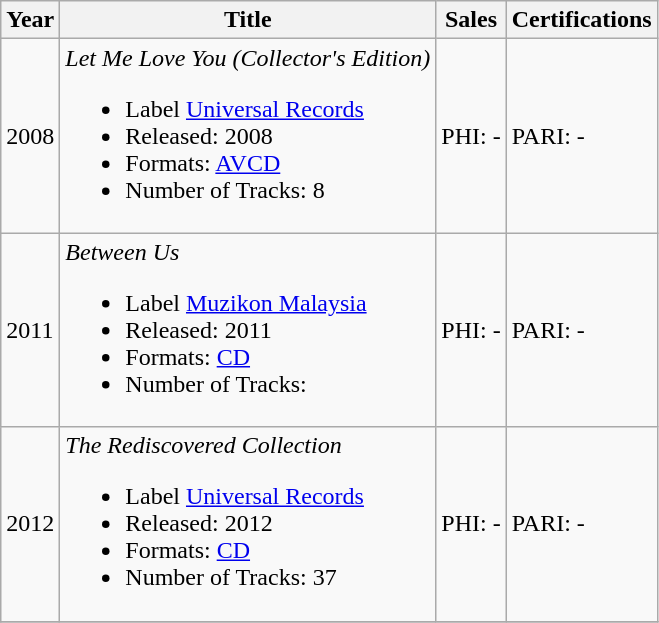<table class="wikitable">
<tr>
<th>Year</th>
<th>Title</th>
<th>Sales</th>
<th>Certifications</th>
</tr>
<tr>
<td>2008</td>
<td><em>Let Me Love You (Collector's Edition)</em><br><ul><li>Label <a href='#'>Universal Records</a></li><li>Released: 2008</li><li>Formats: <a href='#'>AVCD</a></li><li>Number of Tracks: 8</li></ul></td>
<td>PHI: -</td>
<td>PARI: -</td>
</tr>
<tr>
<td>2011</td>
<td><em>Between Us</em><br><ul><li>Label <a href='#'>Muzikon Malaysia</a></li><li>Released: 2011</li><li>Formats: <a href='#'>CD</a></li><li>Number of Tracks:</li></ul></td>
<td>PHI: -</td>
<td>PARI: -</td>
</tr>
<tr>
<td>2012</td>
<td><em>The Rediscovered Collection</em><br><ul><li>Label <a href='#'>Universal Records</a></li><li>Released: 2012</li><li>Formats: <a href='#'>CD</a></li><li>Number of Tracks: 37</li></ul></td>
<td>PHI: -</td>
<td>PARI: -</td>
</tr>
<tr>
</tr>
</table>
